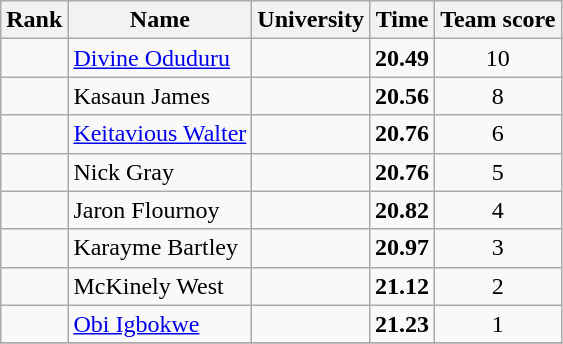<table class="wikitable sortable" style="text-align:center">
<tr>
<th>Rank</th>
<th>Name</th>
<th>University</th>
<th>Time</th>
<th>Team score</th>
</tr>
<tr>
<td></td>
<td align=left><a href='#'>Divine Oduduru</a> </td>
<td></td>
<td><strong>20.49</strong></td>
<td>10</td>
</tr>
<tr>
<td></td>
<td align=left>Kasaun James</td>
<td></td>
<td><strong>20.56</strong></td>
<td>8</td>
</tr>
<tr>
<td></td>
<td align=left><a href='#'>Keitavious Walter</a></td>
<td></td>
<td><strong>20.76</strong></td>
<td>6</td>
</tr>
<tr>
<td></td>
<td align=left>Nick Gray</td>
<td></td>
<td><strong>20.76</strong></td>
<td>5</td>
</tr>
<tr>
<td></td>
<td align=left>Jaron Flournoy</td>
<td></td>
<td><strong>20.82</strong></td>
<td>4</td>
</tr>
<tr>
<td></td>
<td align=left>Karayme Bartley </td>
<td></td>
<td><strong>20.97</strong></td>
<td>3</td>
</tr>
<tr>
<td></td>
<td align=left>McKinely West</td>
<td></td>
<td><strong>21.12</strong></td>
<td>2</td>
</tr>
<tr>
<td></td>
<td align=left><a href='#'>Obi Igbokwe</a></td>
<td></td>
<td><strong>21.23</strong></td>
<td>1</td>
</tr>
<tr>
</tr>
</table>
